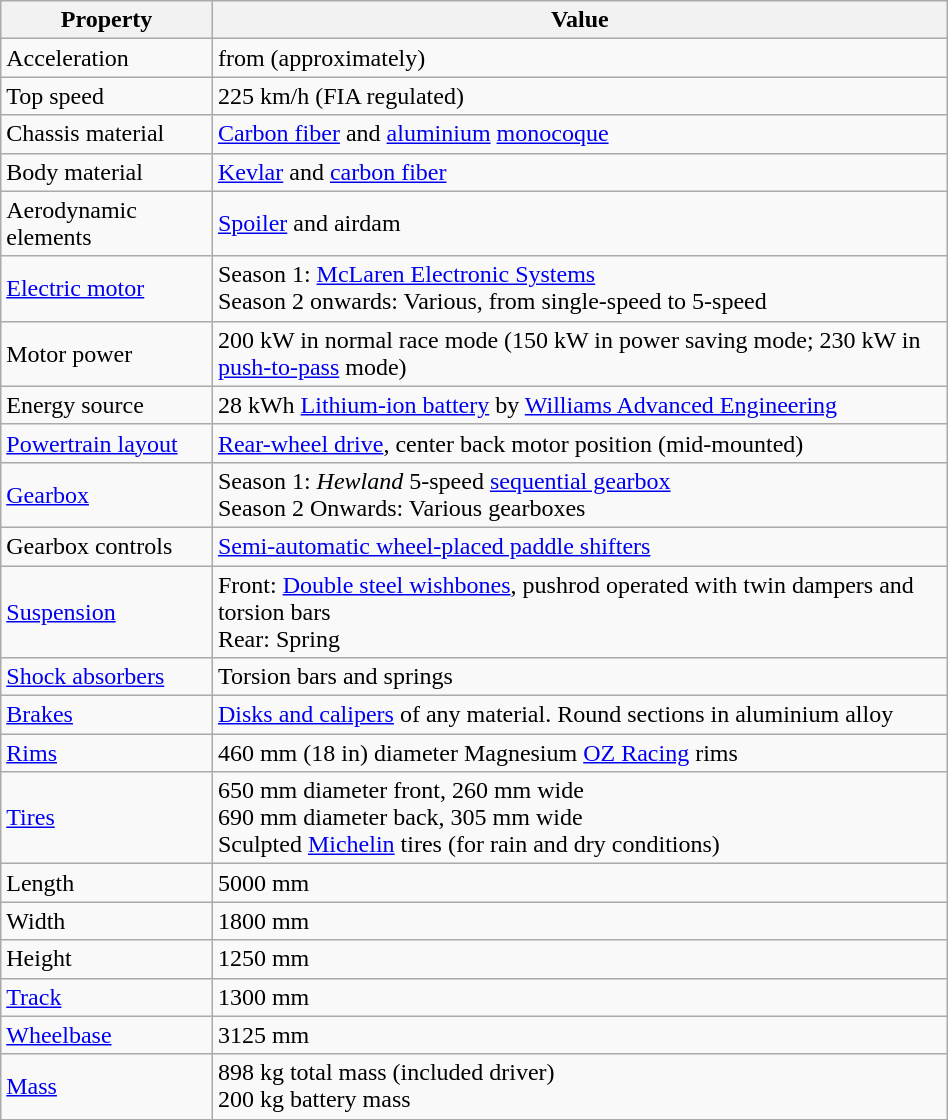<table class="wikitable" width="50%">
<tr>
<th>Property</th>
<th>Value</th>
</tr>
<tr>
<td>Acceleration</td>
<td> from  (approximately)</td>
</tr>
<tr>
<td>Top speed</td>
<td>225 km/h (FIA regulated)</td>
</tr>
<tr>
<td>Chassis material</td>
<td><a href='#'>Carbon fiber</a> and <a href='#'>aluminium</a> <a href='#'>monocoque</a></td>
</tr>
<tr>
<td>Body material</td>
<td><a href='#'>Kevlar</a> and <a href='#'>carbon fiber</a></td>
</tr>
<tr>
<td>Aerodynamic elements</td>
<td><a href='#'>Spoiler</a> and airdam</td>
</tr>
<tr>
<td><a href='#'>Electric motor</a></td>
<td>Season 1: <a href='#'>McLaren Electronic Systems</a> <br> Season 2 onwards: Various, from single-speed to 5-speed</td>
</tr>
<tr>
<td>Motor power</td>
<td>200 kW in normal race mode (150 kW in power saving mode; 230 kW in <a href='#'>push-to-pass</a> mode)</td>
</tr>
<tr>
<td>Energy source</td>
<td>28 kWh <a href='#'>Lithium-ion battery</a> by <a href='#'>Williams Advanced Engineering</a></td>
</tr>
<tr>
<td><a href='#'>Powertrain layout</a></td>
<td><a href='#'>Rear-wheel drive</a>, center back motor position (mid-mounted)</td>
</tr>
<tr>
<td><a href='#'>Gearbox</a></td>
<td>Season 1: <em>Hewland</em> 5-speed <a href='#'>sequential gearbox</a> <br> Season 2 Onwards: Various gearboxes</td>
</tr>
<tr>
<td>Gearbox controls</td>
<td><a href='#'>Semi-automatic wheel-placed paddle shifters</a></td>
</tr>
<tr>
<td><a href='#'>Suspension</a></td>
<td>Front: <a href='#'>Double steel wishbones</a>, pushrod operated with twin dampers and torsion bars <br> Rear: Spring</td>
</tr>
<tr>
<td><a href='#'>Shock absorbers</a></td>
<td>Torsion bars and springs</td>
</tr>
<tr>
<td><a href='#'>Brakes</a></td>
<td><a href='#'>Disks and calipers</a> of any material. Round sections in aluminium alloy</td>
</tr>
<tr>
<td><a href='#'>Rims</a></td>
<td>460 mm (18 in) diameter Magnesium <a href='#'>OZ Racing</a> rims</td>
</tr>
<tr>
<td><a href='#'>Tires</a></td>
<td>650 mm diameter front, 260 mm wide <br> 690 mm diameter back, 305 mm wide <br> Sculpted <a href='#'>Michelin</a> tires (for rain and dry conditions)</td>
</tr>
<tr>
<td>Length</td>
<td>5000 mm</td>
</tr>
<tr>
<td>Width</td>
<td>1800 mm</td>
</tr>
<tr>
<td>Height</td>
<td>1250 mm</td>
</tr>
<tr>
<td><a href='#'>Track</a></td>
<td>1300 mm</td>
</tr>
<tr>
<td><a href='#'>Wheelbase</a></td>
<td>3125 mm</td>
</tr>
<tr>
<td><a href='#'>Mass</a></td>
<td>898 kg total mass (included driver) <br> 200 kg battery mass</td>
</tr>
</table>
